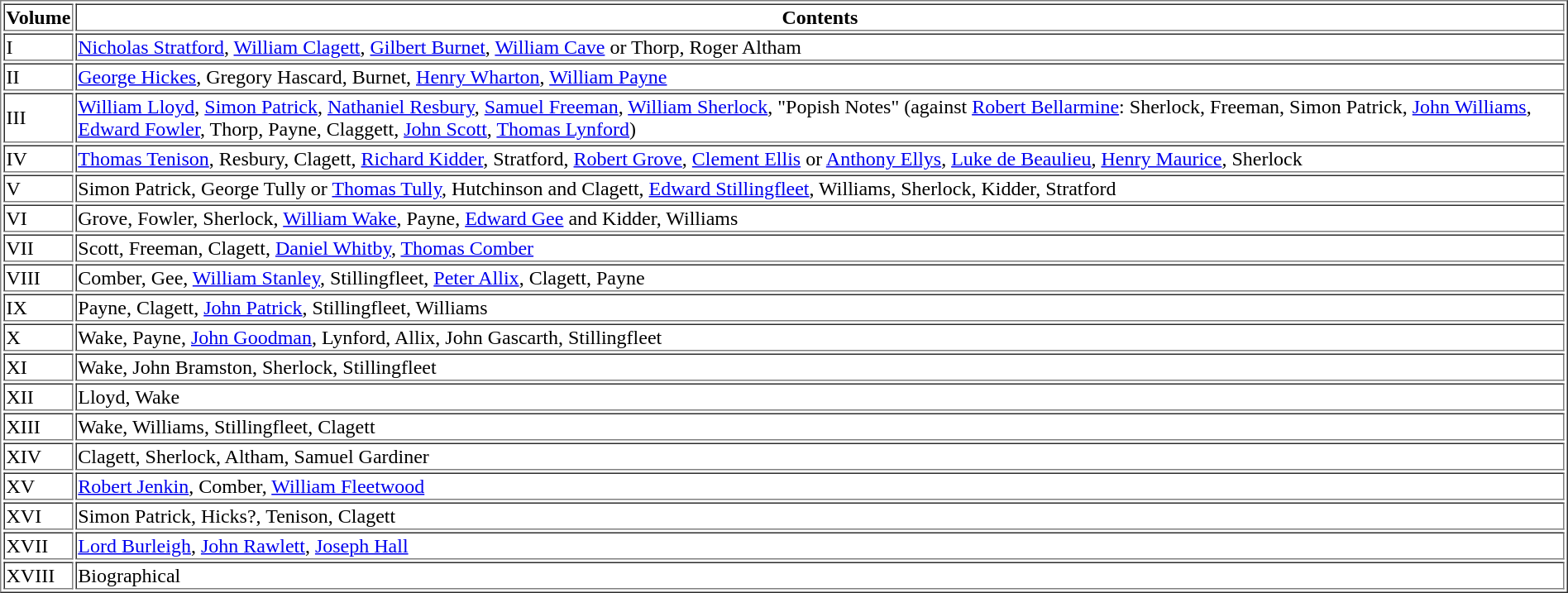<table border=1>
<tr>
<th>Volume</th>
<th>Contents</th>
</tr>
<tr>
<td>I</td>
<td><a href='#'>Nicholas Stratford</a>, <a href='#'>William Clagett</a>, <a href='#'>Gilbert Burnet</a>, <a href='#'>William Cave</a> or Thorp, Roger Altham</td>
</tr>
<tr>
<td>II</td>
<td><a href='#'>George Hickes</a>, Gregory Hascard, Burnet, <a href='#'>Henry Wharton</a>, <a href='#'>William Payne</a></td>
</tr>
<tr>
<td>III</td>
<td><a href='#'>William Lloyd</a>, <a href='#'>Simon Patrick</a>, <a href='#'>Nathaniel Resbury</a>, <a href='#'>Samuel Freeman</a>, <a href='#'>William Sherlock</a>, "Popish Notes" (against <a href='#'>Robert Bellarmine</a>: Sherlock, Freeman, Simon Patrick, <a href='#'>John Williams</a>, <a href='#'>Edward Fowler</a>, Thorp, Payne, Claggett, <a href='#'>John Scott</a>, <a href='#'>Thomas Lynford</a>)</td>
</tr>
<tr>
<td>IV</td>
<td><a href='#'>Thomas Tenison</a>, Resbury, Clagett, <a href='#'>Richard Kidder</a>, Stratford, <a href='#'>Robert Grove</a>, <a href='#'>Clement Ellis</a> or <a href='#'>Anthony Ellys</a>, <a href='#'>Luke de Beaulieu</a>, <a href='#'>Henry Maurice</a>, Sherlock</td>
</tr>
<tr>
<td>V</td>
<td>Simon Patrick, George Tully or <a href='#'>Thomas Tully</a>, Hutchinson and Clagett, <a href='#'>Edward Stillingfleet</a>, Williams, Sherlock, Kidder, Stratford</td>
</tr>
<tr>
<td>VI</td>
<td>Grove, Fowler, Sherlock, <a href='#'>William Wake</a>, Payne, <a href='#'>Edward Gee</a> and Kidder, Williams</td>
</tr>
<tr>
<td>VII</td>
<td>Scott, Freeman, Clagett, <a href='#'>Daniel Whitby</a>, <a href='#'>Thomas Comber</a></td>
</tr>
<tr>
<td>VIII</td>
<td>Comber, Gee, <a href='#'>William Stanley</a>, Stillingfleet, <a href='#'>Peter Allix</a>, Clagett, Payne</td>
</tr>
<tr>
<td>IX</td>
<td>Payne, Clagett, <a href='#'>John Patrick</a>, Stillingfleet, Williams</td>
</tr>
<tr>
<td>X</td>
<td>Wake, Payne, <a href='#'>John Goodman</a>, Lynford, Allix, John Gascarth, Stillingfleet</td>
</tr>
<tr>
<td>XI</td>
<td>Wake, John Bramston, Sherlock, Stillingfleet</td>
</tr>
<tr>
<td>XII</td>
<td>Lloyd, Wake</td>
</tr>
<tr>
<td>XIII</td>
<td>Wake, Williams, Stillingfleet, Clagett</td>
</tr>
<tr>
<td>XIV</td>
<td>Clagett, Sherlock, Altham, Samuel Gardiner</td>
</tr>
<tr>
<td>XV</td>
<td><a href='#'>Robert Jenkin</a>, Comber, <a href='#'>William Fleetwood</a></td>
</tr>
<tr>
<td>XVI</td>
<td>Simon Patrick, Hicks?, Tenison, Clagett</td>
</tr>
<tr>
<td>XVII</td>
<td><a href='#'>Lord Burleigh</a>, <a href='#'>John Rawlett</a>, <a href='#'>Joseph Hall</a></td>
</tr>
<tr>
<td>XVIII</td>
<td>Biographical</td>
</tr>
</table>
